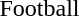<table>
<tr>
<td>Football</td>
<td></td>
<td></td>
<td></td>
</tr>
</table>
